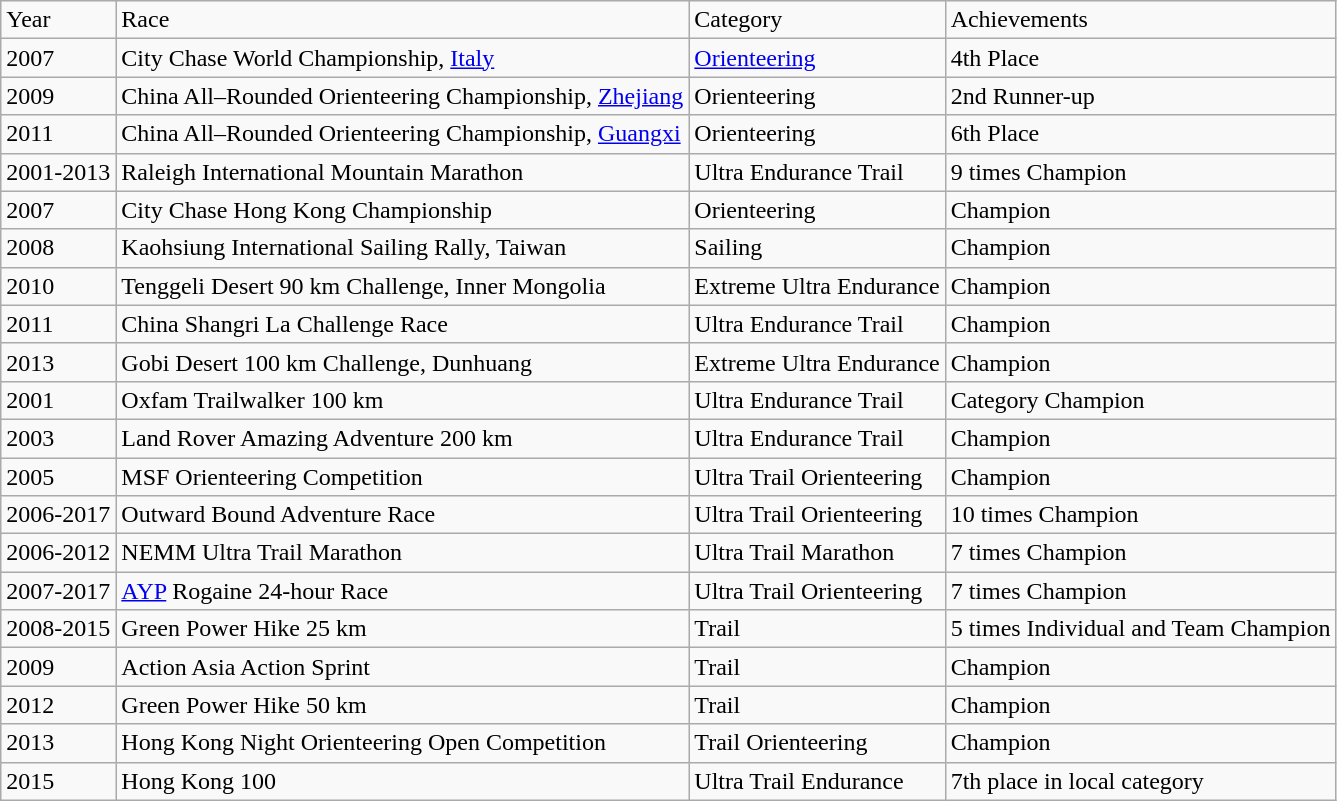<table class="wikitable">
<tr>
<td>Year</td>
<td>Race</td>
<td>Category</td>
<td>Achievements</td>
</tr>
<tr>
<td>2007</td>
<td>City Chase World Championship, <a href='#'>Italy</a></td>
<td><a href='#'>Orienteering</a></td>
<td>4th Place</td>
</tr>
<tr>
<td>2009</td>
<td>China All–Rounded Orienteering Championship, <a href='#'>Zhejiang</a></td>
<td>Orienteering</td>
<td>2nd Runner-up</td>
</tr>
<tr>
<td>2011</td>
<td>China All–Rounded Orienteering Championship, <a href='#'>Guangxi</a></td>
<td>Orienteering</td>
<td>6th Place</td>
</tr>
<tr>
<td>2001-2013</td>
<td>Raleigh International Mountain Marathon</td>
<td>Ultra Endurance Trail</td>
<td>9 times Champion</td>
</tr>
<tr>
<td>2007</td>
<td>City Chase Hong Kong Championship</td>
<td>Orienteering</td>
<td>Champion</td>
</tr>
<tr>
<td>2008</td>
<td>Kaohsiung International Sailing Rally, Taiwan</td>
<td>Sailing</td>
<td>Champion</td>
</tr>
<tr>
<td>2010</td>
<td>Tenggeli Desert 90 km Challenge, Inner Mongolia</td>
<td>Extreme Ultra Endurance</td>
<td>Champion</td>
</tr>
<tr>
<td>2011</td>
<td>China Shangri La Challenge Race</td>
<td>Ultra Endurance Trail</td>
<td>Champion</td>
</tr>
<tr>
<td>2013</td>
<td>Gobi Desert 100 km Challenge, Dunhuang</td>
<td>Extreme Ultra Endurance</td>
<td>Champion</td>
</tr>
<tr>
<td>2001</td>
<td>Oxfam Trailwalker 100 km</td>
<td>Ultra Endurance Trail</td>
<td>Category Champion</td>
</tr>
<tr>
<td>2003</td>
<td>Land Rover Amazing Adventure 200 km</td>
<td>Ultra Endurance Trail</td>
<td>Champion</td>
</tr>
<tr>
<td>2005</td>
<td>MSF Orienteering Competition</td>
<td>Ultra Trail Orienteering</td>
<td>Champion</td>
</tr>
<tr>
<td>2006-2017</td>
<td>Outward Bound Adventure Race</td>
<td>Ultra Trail Orienteering</td>
<td>10 times Champion</td>
</tr>
<tr>
<td>2006-2012</td>
<td>NEMM Ultra Trail Marathon</td>
<td>Ultra Trail Marathon</td>
<td>7 times Champion</td>
</tr>
<tr>
<td>2007-2017</td>
<td><a href='#'>AYP</a> Rogaine 24-hour Race</td>
<td>Ultra Trail Orienteering</td>
<td>7 times Champion</td>
</tr>
<tr>
<td>2008-2015</td>
<td>Green Power Hike 25 km</td>
<td>Trail</td>
<td>5 times Individual and Team Champion</td>
</tr>
<tr>
<td>2009</td>
<td>Action Asia Action Sprint</td>
<td>Trail</td>
<td>Champion</td>
</tr>
<tr>
<td>2012</td>
<td>Green Power Hike 50 km</td>
<td>Trail</td>
<td>Champion</td>
</tr>
<tr>
<td>2013</td>
<td>Hong Kong Night Orienteering Open Competition</td>
<td>Trail Orienteering</td>
<td>Champion</td>
</tr>
<tr>
<td>2015</td>
<td>Hong Kong 100</td>
<td>Ultra Trail Endurance</td>
<td>7th place in local category</td>
</tr>
</table>
